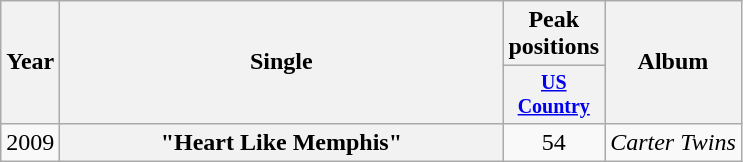<table class="wikitable plainrowheaders" style="text-align:center;">
<tr>
<th rowspan="2">Year</th>
<th rowspan="2" style="width:18em;">Single</th>
<th>Peak positions</th>
<th rowspan="2">Album</th>
</tr>
<tr style="font-size:smaller;">
<th style="width:60px;"><a href='#'>US Country</a></th>
</tr>
<tr>
<td>2009</td>
<th scope="row">"Heart Like Memphis"</th>
<td>54</td>
<td style="text-align:left;"><em>Carter Twins</em></td>
</tr>
</table>
